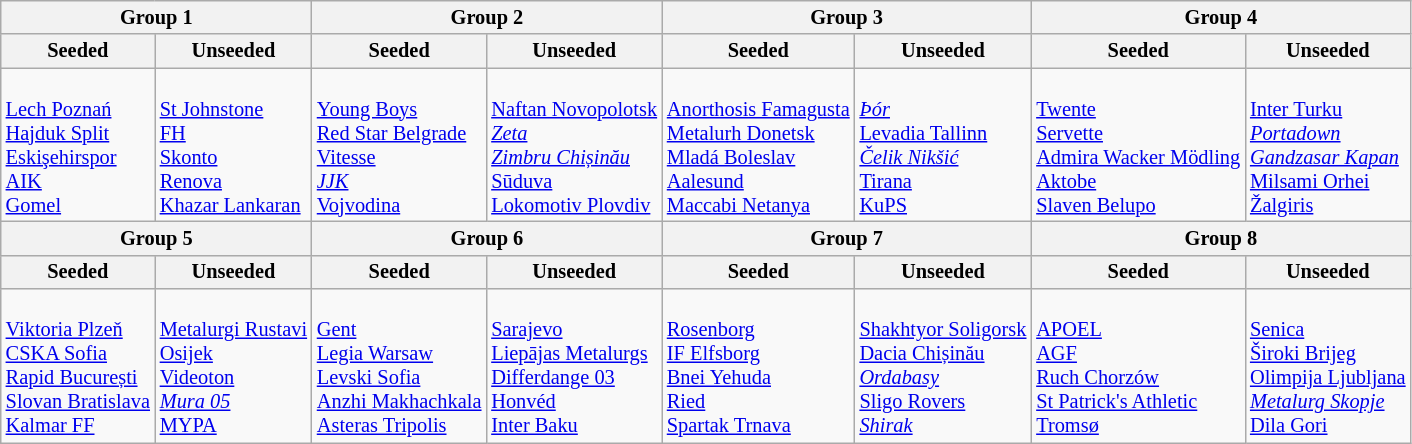<table class="wikitable" style="font-size:85%">
<tr>
<th colspan=2>Group 1</th>
<th colspan=2>Group 2</th>
<th colspan=2>Group 3</th>
<th colspan=2>Group 4</th>
</tr>
<tr>
<th>Seeded</th>
<th>Unseeded</th>
<th>Seeded</th>
<th>Unseeded</th>
<th>Seeded</th>
<th>Unseeded</th>
<th>Seeded</th>
<th>Unseeded</th>
</tr>
<tr>
<td valign=top><br> <a href='#'>Lech Poznań</a><br>
 <a href='#'>Hajduk Split</a><br>
 <a href='#'>Eskişehirspor</a><br>
 <a href='#'>AIK</a><br>
 <a href='#'>Gomel</a></td>
<td valign=top><br> <a href='#'>St Johnstone</a><br>
 <a href='#'>FH</a><br>
 <a href='#'>Skonto</a><br>
 <a href='#'>Renova</a><br>
 <a href='#'>Khazar Lankaran</a></td>
<td valign=top><br> <a href='#'>Young Boys</a><br>
 <a href='#'>Red Star Belgrade</a><br>
 <a href='#'>Vitesse</a><br>
 <em><a href='#'>JJK</a></em><br>
 <a href='#'>Vojvodina</a></td>
<td valign=top><br> <a href='#'>Naftan Novopolotsk</a><br>
 <em><a href='#'>Zeta</a></em><br>
 <em><a href='#'>Zimbru Chișinău</a></em><br>
 <a href='#'>Sūduva</a><br>
 <a href='#'>Lokomotiv Plovdiv</a></td>
<td valign=top><br> <a href='#'>Anorthosis Famagusta</a><br>
 <a href='#'>Metalurh Donetsk</a><br>
 <a href='#'>Mladá Boleslav</a><br>
 <a href='#'>Aalesund</a><br>
 <a href='#'>Maccabi Netanya</a></td>
<td valign=top><br> <em><a href='#'>Þór</a></em><br>
 <a href='#'>Levadia Tallinn</a><br>
 <em><a href='#'>Čelik Nikšić</a></em><br>
 <a href='#'>Tirana</a><br>
 <a href='#'>KuPS</a></td>
<td valign=top><br> <a href='#'>Twente</a><br>
 <a href='#'>Servette</a><br>
 <a href='#'>Admira Wacker Mödling</a><br>
 <a href='#'>Aktobe</a><br>
 <a href='#'>Slaven Belupo</a></td>
<td valign=top><br> <a href='#'>Inter Turku</a><br>
 <em><a href='#'>Portadown</a></em><br>
 <em><a href='#'>Gandzasar Kapan</a></em><br>
 <a href='#'>Milsami Orhei</a><br>
 <a href='#'>Žalgiris</a></td>
</tr>
<tr>
<th colspan=2>Group 5</th>
<th colspan=2>Group 6</th>
<th colspan=2>Group 7</th>
<th colspan=2>Group 8</th>
</tr>
<tr>
<th>Seeded</th>
<th>Unseeded</th>
<th>Seeded</th>
<th>Unseeded</th>
<th>Seeded</th>
<th>Unseeded</th>
<th>Seeded</th>
<th>Unseeded</th>
</tr>
<tr>
<td valign=top><br> <a href='#'>Viktoria Plzeň</a><br>
 <a href='#'>CSKA Sofia</a><br>
 <a href='#'>Rapid București</a><br>
 <a href='#'>Slovan Bratislava</a><br>
 <a href='#'>Kalmar FF</a></td>
<td valign=top><br> <a href='#'>Metalurgi Rustavi</a><br>
 <a href='#'>Osijek</a><br>
 <a href='#'>Videoton</a><br>
 <em><a href='#'>Mura 05</a></em><br>
 <a href='#'>MYPA</a></td>
<td valign=top><br> <a href='#'>Gent</a><br>
 <a href='#'>Legia Warsaw</a><br>
 <a href='#'>Levski Sofia</a><br>
 <a href='#'>Anzhi Makhachkala</a><br>
 <a href='#'>Asteras Tripolis</a></td>
<td valign=top><br> <a href='#'>Sarajevo</a><br>
 <a href='#'>Liepājas Metalurgs</a><br>
 <a href='#'>Differdange 03</a><br>
 <a href='#'>Honvéd</a><br>
 <a href='#'>Inter Baku</a></td>
<td valign=top><br> <a href='#'>Rosenborg</a><br>
 <a href='#'>IF Elfsborg</a><br>
 <a href='#'>Bnei Yehuda</a><br>
 <a href='#'>Ried</a><br>
 <a href='#'>Spartak Trnava</a></td>
<td valign=top><br> <a href='#'>Shakhtyor Soligorsk</a><br>
 <a href='#'>Dacia Chișinău</a><br>
 <em><a href='#'>Ordabasy</a></em><br>
 <a href='#'>Sligo Rovers</a><br>
 <em><a href='#'>Shirak</a></em></td>
<td valign=top><br> <a href='#'>APOEL</a><br>
 <a href='#'>AGF</a><br>
 <a href='#'>Ruch Chorzów</a><br>
 <a href='#'>St Patrick's Athletic</a><br>
 <a href='#'>Tromsø</a></td>
<td valign=top><br> <a href='#'>Senica</a><br>
 <a href='#'>Široki Brijeg</a><br>
 <a href='#'>Olimpija Ljubljana</a><br>
 <em><a href='#'>Metalurg Skopje</a></em><br>
 <a href='#'>Dila Gori</a></td>
</tr>
</table>
